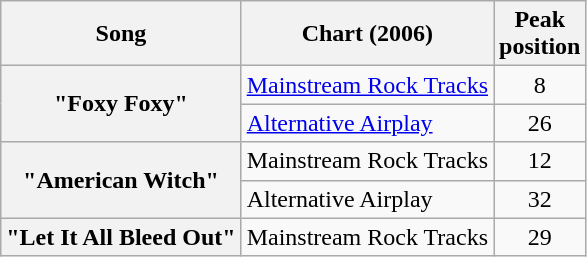<table class="wikitable plainrowheaders">
<tr>
<th>Song</th>
<th>Chart (2006)</th>
<th>Peak<br>position</th>
</tr>
<tr>
<th scope="row" rowspan="2">"Foxy Foxy"</th>
<td><a href='#'>Mainstream Rock Tracks</a></td>
<td style="text-align:center;">8</td>
</tr>
<tr>
<td><a href='#'>Alternative Airplay</a></td>
<td style="text-align:center;">26</td>
</tr>
<tr>
<th scope="row" rowspan="2">"American Witch"</th>
<td>Mainstream Rock Tracks</td>
<td style="text-align:center;">12</td>
</tr>
<tr>
<td>Alternative Airplay</td>
<td style="text-align:center;">32</td>
</tr>
<tr>
<th scope="row">"Let It All Bleed Out"</th>
<td>Mainstream Rock Tracks</td>
<td style="text-align:center;">29</td>
</tr>
</table>
